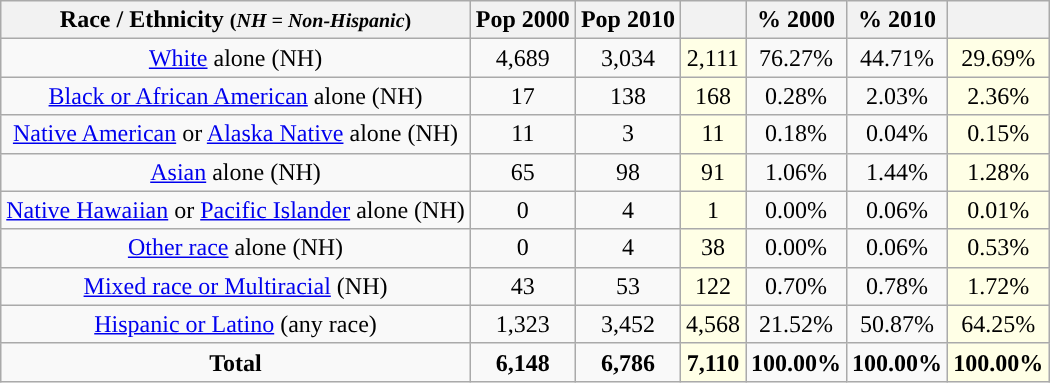<table class="wikitable" style="text-align:center;">
<tr>
<th>Race / Ethnicity <small>(<em>NH = Non-Hispanic</em>)</small></th>
<th>Pop 2000</th>
<th>Pop 2010</th>
<th></th>
<th>% 2000</th>
<th>% 2010</th>
<th></th>
</tr>
<tr>
<td><a href='#'>White</a> alone (NH)</td>
<td>4,689</td>
<td>3,034</td>
<td style='background: #ffffe6;'>2,111</td>
<td>76.27%</td>
<td>44.71%</td>
<td style='background: #ffffe6;'>29.69%</td>
</tr>
<tr>
<td><a href='#'>Black or African American</a> alone (NH)</td>
<td>17</td>
<td>138</td>
<td style='background: #ffffe6;'>168</td>
<td>0.28%</td>
<td>2.03%</td>
<td style='background: #ffffe6;'>2.36%</td>
</tr>
<tr>
<td><a href='#'>Native American</a> or <a href='#'>Alaska Native</a> alone (NH)</td>
<td>11</td>
<td>3</td>
<td style='background: #ffffe6;'>11</td>
<td>0.18%</td>
<td>0.04%</td>
<td style='background: #ffffe6;'>0.15%</td>
</tr>
<tr>
<td><a href='#'>Asian</a> alone (NH)</td>
<td>65</td>
<td>98</td>
<td style='background: #ffffe6;'>91</td>
<td>1.06%</td>
<td>1.44%</td>
<td style='background: #ffffe6;'>1.28%</td>
</tr>
<tr>
<td><a href='#'>Native Hawaiian</a> or <a href='#'>Pacific Islander</a> alone (NH)</td>
<td>0</td>
<td>4</td>
<td style='background: #ffffe6;'>1</td>
<td>0.00%</td>
<td>0.06%</td>
<td style='background: #ffffe6;'>0.01%</td>
</tr>
<tr>
<td><a href='#'>Other race</a> alone (NH)</td>
<td>0</td>
<td>4</td>
<td style='background: #ffffe6;'>38</td>
<td>0.00%</td>
<td>0.06%</td>
<td style='background: #ffffe6;'>0.53%</td>
</tr>
<tr>
<td><a href='#'>Mixed race or Multiracial</a> (NH)</td>
<td>43</td>
<td>53</td>
<td style='background: #ffffe6;'>122</td>
<td>0.70%</td>
<td>0.78%</td>
<td style='background: #ffffe6;'>1.72%</td>
</tr>
<tr>
<td><a href='#'>Hispanic or Latino</a> (any race)</td>
<td>1,323</td>
<td>3,452</td>
<td style='background: #ffffe6;'>4,568</td>
<td>21.52%</td>
<td>50.87%</td>
<td style='background: #ffffe6;'>64.25%</td>
</tr>
<tr>
<td><strong>Total</strong></td>
<td><strong>6,148</strong></td>
<td><strong>6,786</strong></td>
<td style='background: #ffffe6;'><strong>7,110</strong></td>
<td><strong>100.00%</strong></td>
<td><strong>100.00%</strong></td>
<td style='background: #ffffe6;'><strong>100.00%</strong></td>
</tr>
</table>
